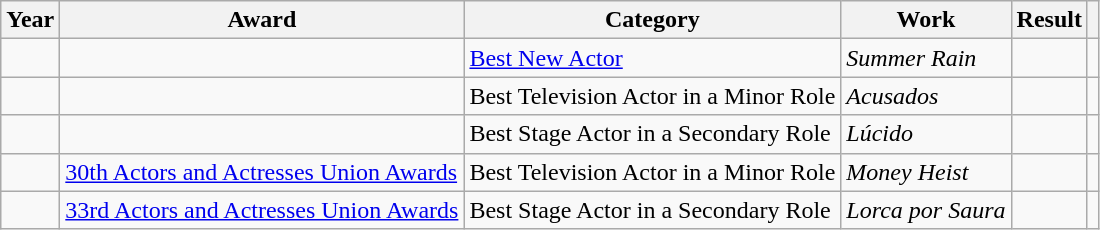<table class="wikitable sortable plainrowheaders">
<tr>
<th>Year</th>
<th>Award</th>
<th>Category</th>
<th>Work</th>
<th>Result</th>
<th scope="col" class="unsortable"></th>
</tr>
<tr>
<td></td>
<td></td>
<td><a href='#'>Best New Actor</a></td>
<td><em>Summer Rain</em></td>
<td></td>
<td></td>
</tr>
<tr>
<td></td>
<td></td>
<td>Best Television Actor in a Minor Role</td>
<td><em>Acusados</em></td>
<td></td>
<td></td>
</tr>
<tr>
<td></td>
<td></td>
<td>Best Stage Actor in a Secondary Role</td>
<td><em>Lúcido</em></td>
<td></td>
<td></td>
</tr>
<tr>
<td></td>
<td><a href='#'>30th Actors and Actresses Union Awards</a></td>
<td>Best Television Actor in a Minor Role</td>
<td><em>Money Heist</em></td>
<td></td>
<td></td>
</tr>
<tr>
<td></td>
<td><a href='#'>33rd Actors and Actresses Union Awards</a></td>
<td>Best Stage Actor in a Secondary Role</td>
<td><em>Lorca por Saura</em></td>
<td></td>
<td></td>
</tr>
</table>
